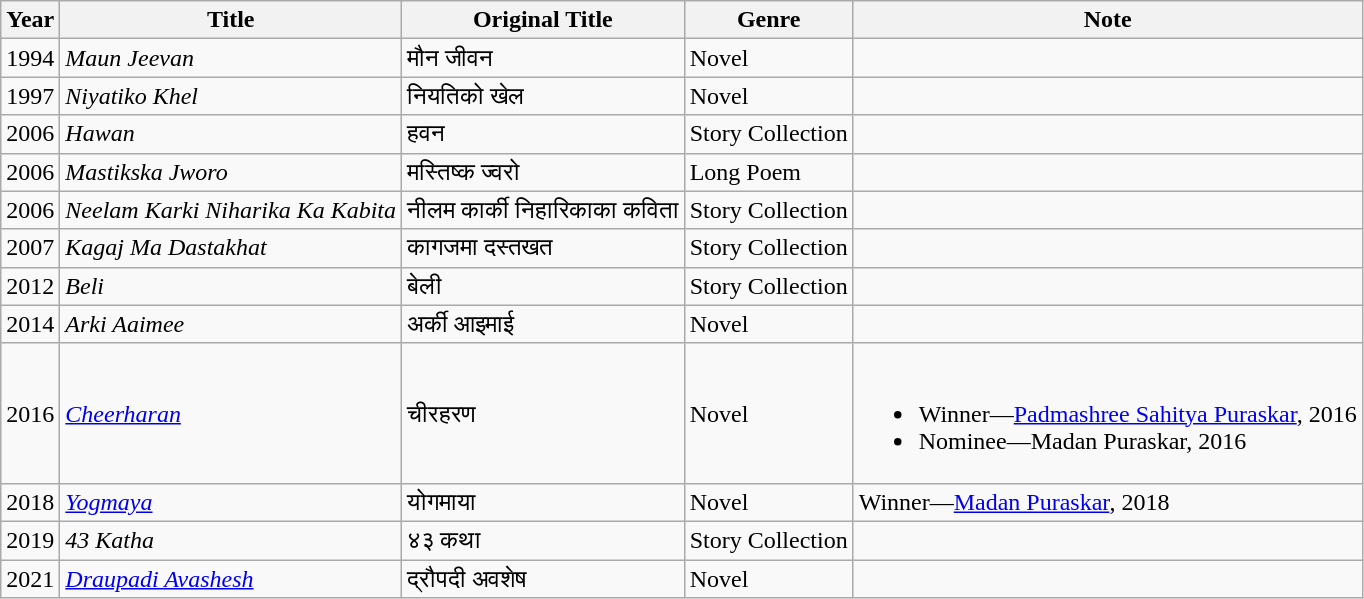<table class="wikitable">
<tr>
<th>Year</th>
<th>Title</th>
<th>Original Title</th>
<th>Genre</th>
<th>Note</th>
</tr>
<tr>
<td>1994</td>
<td><em>Maun Jeevan</em></td>
<td>मौन जीवन</td>
<td>Novel</td>
<td></td>
</tr>
<tr>
<td>1997</td>
<td><em>Niyatiko Khel</em></td>
<td>नियतिको खेल</td>
<td>Novel</td>
<td></td>
</tr>
<tr>
<td>2006</td>
<td><em>Hawan</em></td>
<td>हवन</td>
<td>Story Collection</td>
<td></td>
</tr>
<tr>
<td>2006</td>
<td><em>Mastikska Jworo</em></td>
<td>मस्तिष्क ज्वरो</td>
<td>Long Poem</td>
<td></td>
</tr>
<tr>
<td>2006</td>
<td><em>Neelam Karki Niharika Ka Kabita</em></td>
<td>नीलम कार्की निहारिकाका कविता</td>
<td>Story Collection</td>
<td></td>
</tr>
<tr>
<td>2007</td>
<td><em>Kagaj Ma Dastakhat</em></td>
<td>कागजमा दस्तखत</td>
<td>Story Collection</td>
<td></td>
</tr>
<tr>
<td>2012</td>
<td><em>Beli</em></td>
<td>बेली</td>
<td>Story Collection</td>
<td></td>
</tr>
<tr>
<td>2014</td>
<td><em>Arki Aaimee</em></td>
<td>अर्की आइमाई</td>
<td>Novel</td>
<td></td>
</tr>
<tr>
<td>2016</td>
<td><em><a href='#'>Cheerharan</a></em></td>
<td>चीरहरण</td>
<td>Novel</td>
<td><br><ul><li>Winner—<a href='#'>Padmashree Sahitya Puraskar</a>, 2016</li><li>Nominee—Madan Puraskar, 2016</li></ul></td>
</tr>
<tr>
<td>2018</td>
<td><a href='#'><em>Yogmaya</em></a></td>
<td>योगमाया</td>
<td>Novel</td>
<td>Winner—<a href='#'>Madan Puraskar</a>, 2018</td>
</tr>
<tr>
<td>2019</td>
<td><em>43 Katha</em></td>
<td>४३ कथा</td>
<td>Story Collection</td>
<td></td>
</tr>
<tr>
<td>2021</td>
<td><em><a href='#'>Draupadi Avashesh</a></em></td>
<td>द्रौपदी अवशेष</td>
<td>Novel</td>
<td></td>
</tr>
</table>
